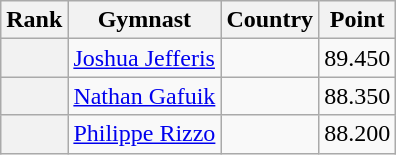<table class="wikitable sortable">
<tr>
<th>Rank</th>
<th>Gymnast</th>
<th>Country</th>
<th>Point</th>
</tr>
<tr>
<th></th>
<td><a href='#'>Joshua Jefferis</a></td>
<td></td>
<td>89.450</td>
</tr>
<tr>
<th></th>
<td><a href='#'>Nathan Gafuik</a></td>
<td></td>
<td>88.350</td>
</tr>
<tr>
<th></th>
<td><a href='#'>Philippe Rizzo</a></td>
<td></td>
<td>88.200</td>
</tr>
</table>
